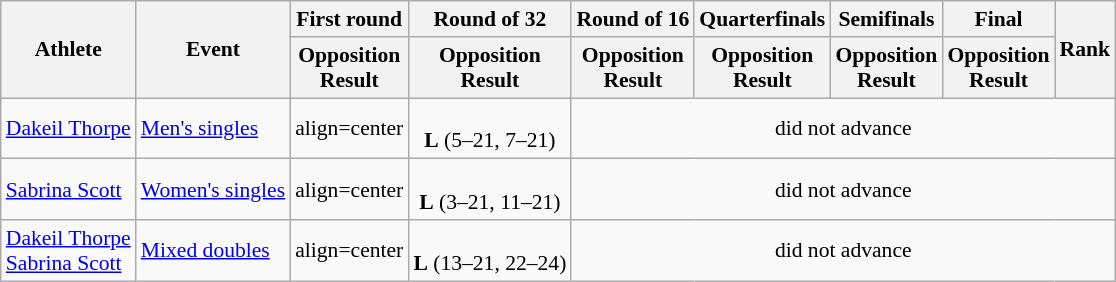<table class="wikitable" style="font-size:90%">
<tr>
<th rowspan="2">Athlete</th>
<th rowspan="2">Event</th>
<th>First round</th>
<th>Round of 32</th>
<th>Round of 16</th>
<th>Quarterfinals</th>
<th>Semifinals</th>
<th>Final</th>
<th rowspan="2">Rank</th>
</tr>
<tr>
<th>Opposition<br>Result</th>
<th>Opposition<br>Result</th>
<th>Opposition<br>Result</th>
<th>Opposition<br>Result</th>
<th>Opposition<br>Result</th>
<th>Opposition<br>Result</th>
</tr>
<tr>
<td><a href='#'>Dakeil Thorpe</a></td>
<td><a href='#'>Men's singles</a></td>
<td>align=center </td>
<td align=center><br><strong>L</strong> (5–21, 7–21)</td>
<td align=center colspan="5">did not advance</td>
</tr>
<tr>
<td><a href='#'>Sabrina Scott</a></td>
<td><a href='#'>Women's singles</a></td>
<td>align=center </td>
<td align=center><br><strong>L</strong> (3–21, 11–21)</td>
<td align=center colspan="5">did not advance</td>
</tr>
<tr>
<td><a href='#'>Dakeil Thorpe</a><br><a href='#'>Sabrina Scott</a></td>
<td><a href='#'>Mixed doubles</a></td>
<td>align=center </td>
<td align=center><br><strong>L</strong> (13–21, 22–24)</td>
<td align=center colspan="5">did not advance</td>
</tr>
</table>
